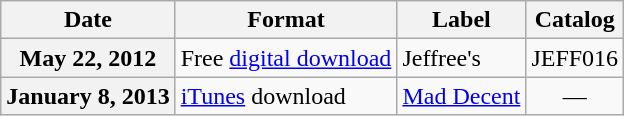<table class="wikitable sortable plainrowheaders">
<tr>
<th>Date</th>
<th>Format</th>
<th>Label</th>
<th>Catalog</th>
</tr>
<tr>
<th scope="row">May 22, 2012</th>
<td>Free <a href='#'>digital download</a></td>
<td>Jeffree's</td>
<td align="center">JEFF016</td>
</tr>
<tr>
<th scope="row">January 8, 2013</th>
<td><a href='#'>iTunes</a> download</td>
<td><a href='#'>Mad Decent</a></td>
<td align="center">—</td>
</tr>
</table>
